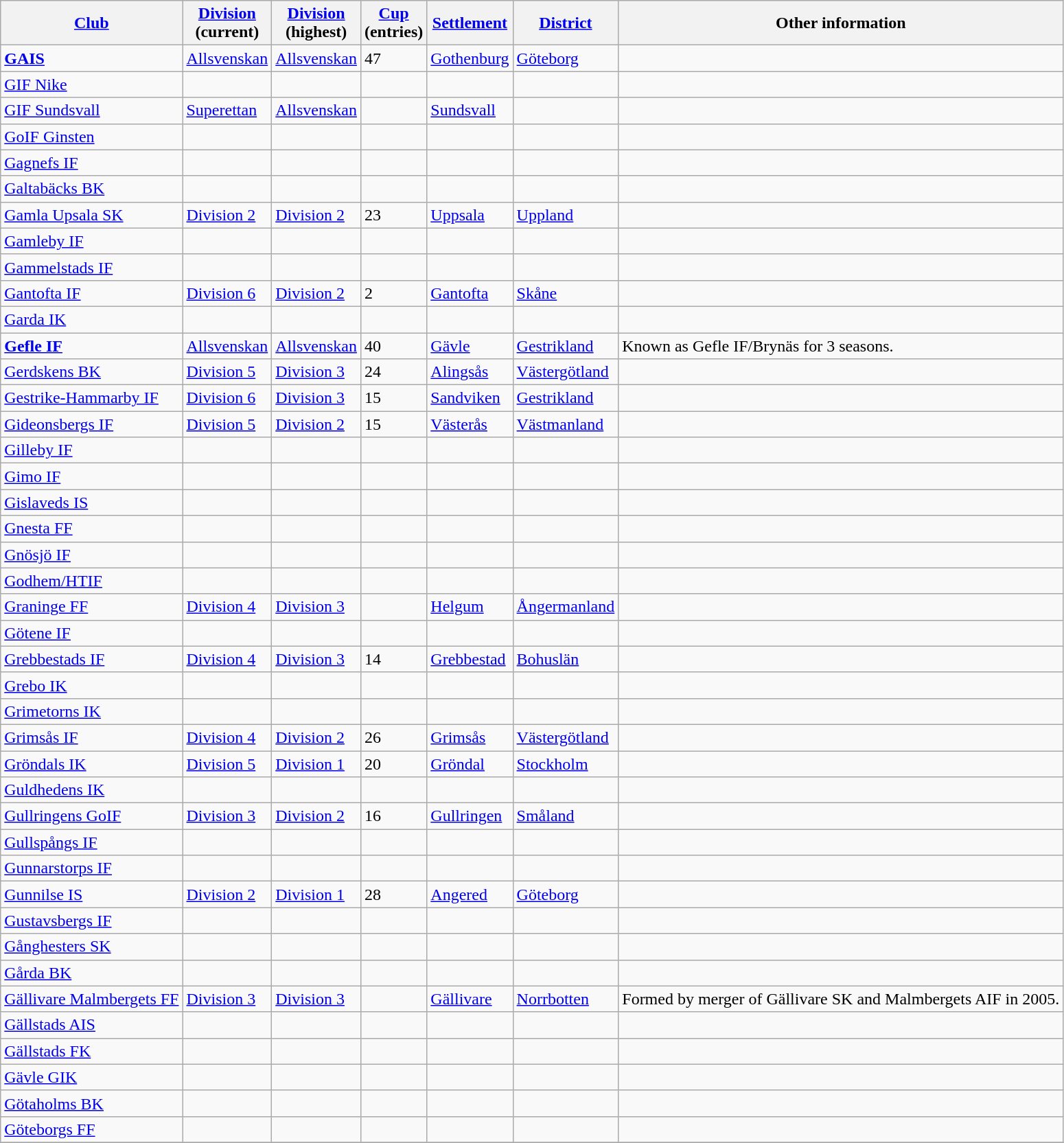<table class="wikitable" style="text-align:left">
<tr>
<th style= width="180px"><a href='#'>Club</a></th>
<th style= width="80px"><a href='#'>Division</a><br> (current)</th>
<th style= width="80px"><a href='#'>Division</a><br> (highest)</th>
<th style= width="60px"><a href='#'>Cup</a><br> (entries)</th>
<th style= width="110px"><a href='#'>Settlement</a></th>
<th style= width="110px"><a href='#'>District</a></th>
<th style= width="230px">Other information</th>
</tr>
<tr>
<td><strong><a href='#'>GAIS</a></strong></td>
<td><a href='#'>Allsvenskan</a></td>
<td><a href='#'>Allsvenskan</a></td>
<td>47</td>
<td><a href='#'>Gothenburg</a></td>
<td><a href='#'>Göteborg</a></td>
<td></td>
</tr>
<tr>
<td><a href='#'>GIF Nike</a></td>
<td></td>
<td></td>
<td></td>
<td></td>
<td></td>
<td></td>
</tr>
<tr>
<td><a href='#'>GIF Sundsvall</a></td>
<td><a href='#'>Superettan</a></td>
<td><a href='#'>Allsvenskan</a></td>
<td></td>
<td><a href='#'>Sundsvall</a></td>
<td></td>
<td></td>
</tr>
<tr>
<td><a href='#'>GoIF Ginsten</a></td>
<td></td>
<td></td>
<td></td>
<td></td>
<td></td>
<td></td>
</tr>
<tr>
<td><a href='#'>Gagnefs IF</a></td>
<td></td>
<td></td>
<td></td>
<td></td>
<td></td>
<td></td>
</tr>
<tr>
<td><a href='#'>Galtabäcks BK</a></td>
<td></td>
<td></td>
<td></td>
<td></td>
<td></td>
<td></td>
</tr>
<tr>
<td><a href='#'>Gamla Upsala SK</a></td>
<td><a href='#'>Division 2</a></td>
<td><a href='#'>Division 2</a></td>
<td>23</td>
<td><a href='#'>Uppsala</a></td>
<td><a href='#'>Uppland</a></td>
<td></td>
</tr>
<tr>
<td><a href='#'>Gamleby IF</a></td>
<td></td>
<td></td>
<td></td>
<td></td>
<td></td>
<td></td>
</tr>
<tr>
<td><a href='#'>Gammelstads IF</a></td>
<td></td>
<td></td>
<td></td>
<td></td>
<td></td>
<td></td>
</tr>
<tr>
<td><a href='#'>Gantofta IF</a></td>
<td><a href='#'>Division 6</a></td>
<td><a href='#'>Division 2</a></td>
<td>2</td>
<td><a href='#'>Gantofta</a></td>
<td><a href='#'>Skåne</a></td>
<td></td>
</tr>
<tr>
<td><a href='#'>Garda IK</a></td>
<td></td>
<td></td>
<td></td>
<td></td>
<td></td>
<td></td>
</tr>
<tr>
<td><strong><a href='#'>Gefle IF</a></strong></td>
<td><a href='#'>Allsvenskan</a></td>
<td><a href='#'>Allsvenskan</a></td>
<td>40</td>
<td><a href='#'>Gävle</a></td>
<td><a href='#'>Gestrikland</a></td>
<td>Known as Gefle IF/Brynäs for 3 seasons.</td>
</tr>
<tr>
<td><a href='#'>Gerdskens BK</a></td>
<td><a href='#'>Division 5</a></td>
<td><a href='#'>Division 3</a></td>
<td>24</td>
<td><a href='#'>Alingsås</a></td>
<td><a href='#'>Västergötland</a></td>
<td></td>
</tr>
<tr>
<td><a href='#'>Gestrike-Hammarby IF</a></td>
<td><a href='#'>Division 6</a></td>
<td><a href='#'>Division 3</a></td>
<td>15</td>
<td><a href='#'>Sandviken</a></td>
<td><a href='#'>Gestrikland</a></td>
<td></td>
</tr>
<tr>
<td><a href='#'>Gideonsbergs IF</a></td>
<td><a href='#'>Division 5</a></td>
<td><a href='#'>Division 2</a></td>
<td>15</td>
<td><a href='#'>Västerås</a></td>
<td><a href='#'>Västmanland</a></td>
<td></td>
</tr>
<tr>
<td><a href='#'>Gilleby IF</a></td>
<td></td>
<td></td>
<td></td>
<td></td>
<td></td>
<td></td>
</tr>
<tr>
<td><a href='#'>Gimo IF</a></td>
<td></td>
<td></td>
<td></td>
<td></td>
<td></td>
<td></td>
</tr>
<tr>
<td><a href='#'>Gislaveds IS</a></td>
<td></td>
<td></td>
<td></td>
<td></td>
<td></td>
<td></td>
</tr>
<tr>
<td><a href='#'>Gnesta FF</a></td>
<td></td>
<td></td>
<td></td>
<td></td>
<td></td>
<td></td>
</tr>
<tr>
<td><a href='#'>Gnösjö IF</a></td>
<td></td>
<td></td>
<td></td>
<td></td>
<td></td>
<td></td>
</tr>
<tr>
<td><a href='#'>Godhem/HTIF</a></td>
<td></td>
<td></td>
<td></td>
<td></td>
<td></td>
<td></td>
</tr>
<tr>
<td><a href='#'>Graninge FF</a></td>
<td><a href='#'>Division 4</a></td>
<td><a href='#'>Division 3</a></td>
<td></td>
<td><a href='#'>Helgum</a></td>
<td><a href='#'>Ångermanland</a></td>
<td></td>
</tr>
<tr>
<td><a href='#'>Götene IF</a></td>
<td></td>
<td></td>
<td></td>
<td></td>
<td></td>
<td></td>
</tr>
<tr>
<td><a href='#'>Grebbestads IF</a></td>
<td><a href='#'>Division 4</a></td>
<td><a href='#'>Division 3</a></td>
<td>14</td>
<td><a href='#'>Grebbestad</a></td>
<td><a href='#'>Bohuslän</a></td>
<td></td>
</tr>
<tr>
<td><a href='#'>Grebo IK</a></td>
<td></td>
<td></td>
<td></td>
<td></td>
<td></td>
<td></td>
</tr>
<tr>
<td><a href='#'>Grimetorns IK</a></td>
<td></td>
<td></td>
<td></td>
<td></td>
<td></td>
<td></td>
</tr>
<tr>
<td><a href='#'>Grimsås IF</a></td>
<td><a href='#'>Division 4</a></td>
<td><a href='#'>Division 2</a></td>
<td>26</td>
<td><a href='#'>Grimsås</a></td>
<td><a href='#'>Västergötland</a></td>
<td></td>
</tr>
<tr>
<td><a href='#'>Gröndals IK</a></td>
<td><a href='#'>Division 5</a></td>
<td><a href='#'>Division 1</a></td>
<td>20</td>
<td><a href='#'>Gröndal</a></td>
<td><a href='#'>Stockholm</a></td>
<td></td>
</tr>
<tr>
<td><a href='#'>Guldhedens IK</a></td>
<td></td>
<td></td>
<td></td>
<td></td>
<td></td>
<td></td>
</tr>
<tr>
<td><a href='#'>Gullringens GoIF</a></td>
<td><a href='#'>Division 3</a></td>
<td><a href='#'>Division 2</a></td>
<td>16</td>
<td><a href='#'>Gullringen</a></td>
<td><a href='#'>Småland</a></td>
<td></td>
</tr>
<tr>
<td><a href='#'>Gullspångs IF</a></td>
<td></td>
<td></td>
<td></td>
<td></td>
<td></td>
<td></td>
</tr>
<tr>
<td><a href='#'>Gunnarstorps IF</a></td>
<td></td>
<td></td>
<td></td>
<td></td>
<td></td>
<td></td>
</tr>
<tr>
<td><a href='#'>Gunnilse IS</a></td>
<td><a href='#'>Division 2</a></td>
<td><a href='#'>Division 1</a></td>
<td>28</td>
<td><a href='#'>Angered</a></td>
<td><a href='#'>Göteborg</a></td>
<td></td>
</tr>
<tr>
<td><a href='#'>Gustavsbergs IF</a></td>
<td></td>
<td></td>
<td></td>
<td></td>
<td></td>
<td></td>
</tr>
<tr>
<td><a href='#'>Gånghesters SK</a></td>
<td></td>
<td></td>
<td></td>
<td></td>
<td></td>
<td></td>
</tr>
<tr>
<td><a href='#'>Gårda BK</a></td>
<td></td>
<td></td>
<td></td>
<td></td>
<td></td>
<td></td>
</tr>
<tr>
<td><a href='#'>Gällivare Malmbergets FF</a></td>
<td><a href='#'>Division 3</a></td>
<td><a href='#'>Division 3</a></td>
<td></td>
<td><a href='#'>Gällivare</a></td>
<td><a href='#'>Norrbotten</a></td>
<td>Formed by merger of Gällivare SK and Malmbergets AIF in 2005.</td>
</tr>
<tr>
<td><a href='#'>Gällstads AIS</a></td>
<td></td>
<td></td>
<td></td>
<td></td>
<td></td>
<td></td>
</tr>
<tr>
<td><a href='#'>Gällstads FK</a></td>
<td></td>
<td></td>
<td></td>
<td></td>
<td></td>
<td></td>
</tr>
<tr>
<td><a href='#'>Gävle GIK</a></td>
<td></td>
<td></td>
<td></td>
<td></td>
<td></td>
<td></td>
</tr>
<tr>
<td><a href='#'>Götaholms BK</a></td>
<td></td>
<td></td>
<td></td>
<td></td>
<td></td>
<td></td>
</tr>
<tr>
<td><a href='#'>Göteborgs FF</a></td>
<td></td>
<td></td>
<td></td>
<td></td>
<td></td>
<td></td>
</tr>
<tr>
</tr>
</table>
